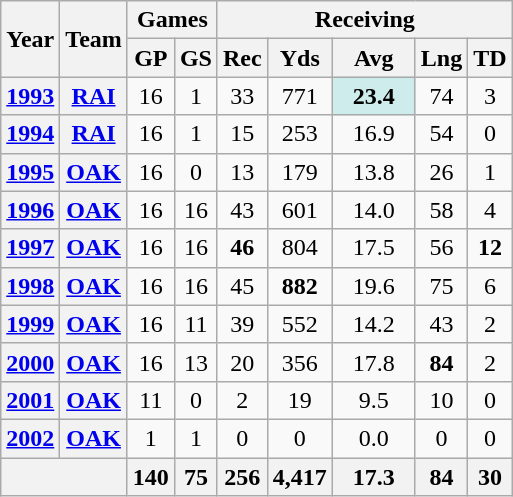<table class="wikitable" style="text-align:center">
<tr>
<th rowspan="2">Year</th>
<th rowspan="2">Team</th>
<th colspan="2">Games</th>
<th colspan="5">Receiving</th>
</tr>
<tr>
<th>GP</th>
<th>GS</th>
<th>Rec</th>
<th>Yds</th>
<th>Avg</th>
<th>Lng</th>
<th>TD</th>
</tr>
<tr>
<th><a href='#'>1993</a></th>
<th><a href='#'>RAI</a></th>
<td>16</td>
<td>1</td>
<td>33</td>
<td>771</td>
<td style="background:#cfecec; width:3em;"><strong>23.4</strong></td>
<td>74</td>
<td>3</td>
</tr>
<tr>
<th><a href='#'>1994</a></th>
<th><a href='#'>RAI</a></th>
<td>16</td>
<td>1</td>
<td>15</td>
<td>253</td>
<td>16.9</td>
<td>54</td>
<td>0</td>
</tr>
<tr>
<th><a href='#'>1995</a></th>
<th><a href='#'>OAK</a></th>
<td>16</td>
<td>0</td>
<td>13</td>
<td>179</td>
<td>13.8</td>
<td>26</td>
<td>1</td>
</tr>
<tr>
<th><a href='#'>1996</a></th>
<th><a href='#'>OAK</a></th>
<td>16</td>
<td>16</td>
<td>43</td>
<td>601</td>
<td>14.0</td>
<td>58</td>
<td>4</td>
</tr>
<tr>
<th><a href='#'>1997</a></th>
<th><a href='#'>OAK</a></th>
<td>16</td>
<td>16</td>
<td><strong>46</strong></td>
<td>804</td>
<td>17.5</td>
<td>56</td>
<td><strong>12</strong></td>
</tr>
<tr>
<th><a href='#'>1998</a></th>
<th><a href='#'>OAK</a></th>
<td>16</td>
<td>16</td>
<td>45</td>
<td><strong>882</strong></td>
<td>19.6</td>
<td>75</td>
<td>6</td>
</tr>
<tr>
<th><a href='#'>1999</a></th>
<th><a href='#'>OAK</a></th>
<td>16</td>
<td>11</td>
<td>39</td>
<td>552</td>
<td>14.2</td>
<td>43</td>
<td>2</td>
</tr>
<tr>
<th><a href='#'>2000</a></th>
<th><a href='#'>OAK</a></th>
<td>16</td>
<td>13</td>
<td>20</td>
<td>356</td>
<td>17.8</td>
<td><strong>84</strong></td>
<td>2</td>
</tr>
<tr>
<th><a href='#'>2001</a></th>
<th><a href='#'>OAK</a></th>
<td>11</td>
<td>0</td>
<td>2</td>
<td>19</td>
<td>9.5</td>
<td>10</td>
<td>0</td>
</tr>
<tr>
<th><a href='#'>2002</a></th>
<th><a href='#'>OAK</a></th>
<td>1</td>
<td>1</td>
<td>0</td>
<td>0</td>
<td>0.0</td>
<td>0</td>
<td>0</td>
</tr>
<tr>
<th colspan="2"></th>
<th>140</th>
<th>75</th>
<th>256</th>
<th>4,417</th>
<th>17.3</th>
<th>84</th>
<th>30</th>
</tr>
</table>
